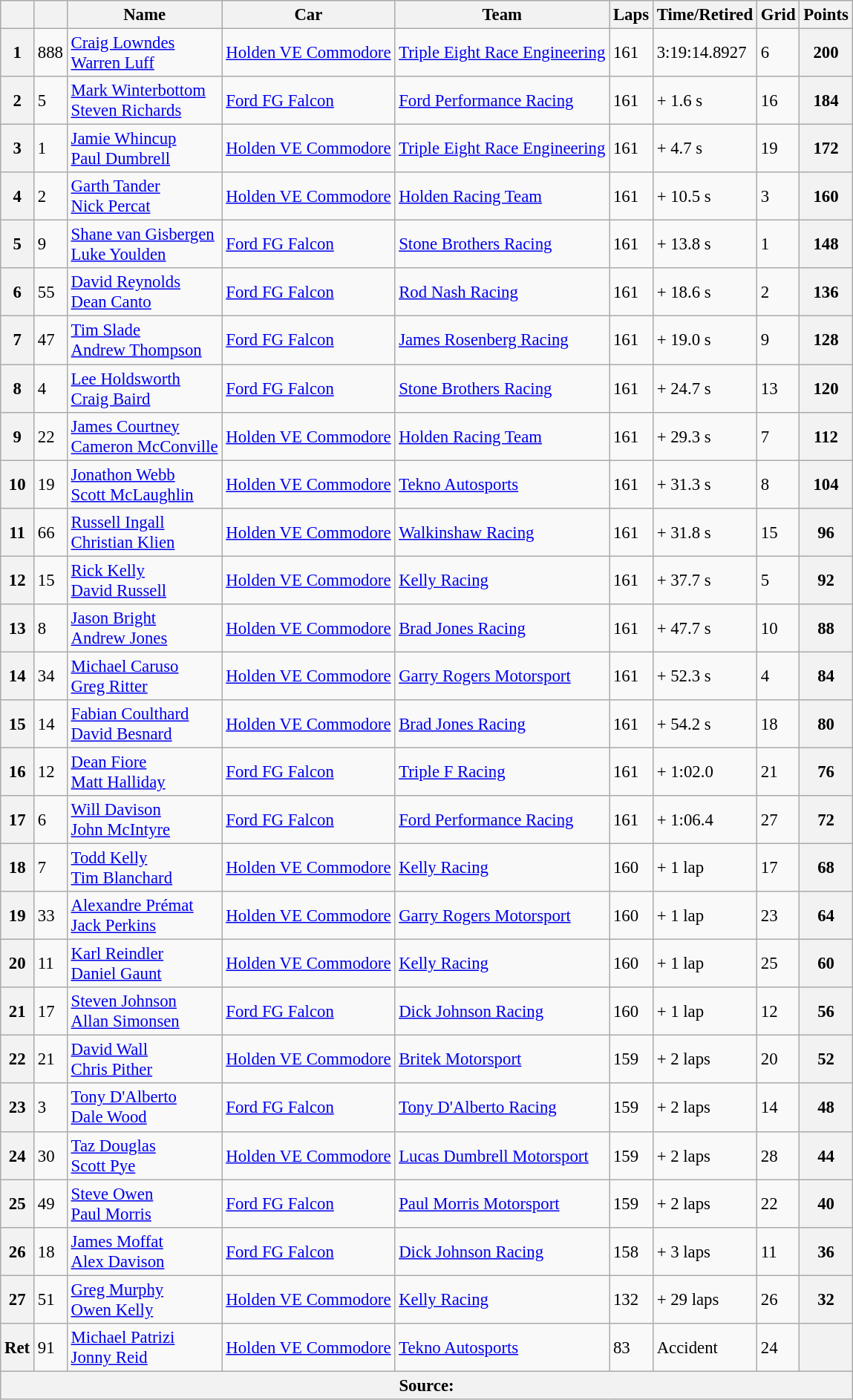<table class="wikitable" style="font-size: 95%;">
<tr>
<th></th>
<th></th>
<th>Name</th>
<th>Car</th>
<th>Team</th>
<th>Laps</th>
<th>Time/Retired</th>
<th>Grid</th>
<th>Points</th>
</tr>
<tr>
<th>1</th>
<td>888</td>
<td> <a href='#'>Craig Lowndes</a><br>  <a href='#'>Warren Luff</a></td>
<td><a href='#'>Holden VE Commodore</a></td>
<td><a href='#'>Triple Eight Race Engineering</a></td>
<td>161</td>
<td>3:19:14.8927</td>
<td>6</td>
<th>200</th>
</tr>
<tr>
<th>2</th>
<td>5</td>
<td> <a href='#'>Mark Winterbottom</a><br>  <a href='#'>Steven Richards</a></td>
<td><a href='#'>Ford FG Falcon</a></td>
<td><a href='#'>Ford Performance Racing</a></td>
<td>161</td>
<td>+ 1.6 s</td>
<td>16</td>
<th>184</th>
</tr>
<tr>
<th>3</th>
<td>1</td>
<td> <a href='#'>Jamie Whincup</a><br>  <a href='#'>Paul Dumbrell</a></td>
<td><a href='#'>Holden VE Commodore</a></td>
<td><a href='#'>Triple Eight Race Engineering</a></td>
<td>161</td>
<td>+ 4.7 s</td>
<td>19</td>
<th>172</th>
</tr>
<tr>
<th>4</th>
<td>2</td>
<td> <a href='#'>Garth Tander</a><br>  <a href='#'>Nick Percat</a></td>
<td><a href='#'>Holden VE Commodore</a></td>
<td><a href='#'>Holden Racing Team</a></td>
<td>161</td>
<td>+ 10.5 s</td>
<td>3</td>
<th>160</th>
</tr>
<tr>
<th>5</th>
<td>9</td>
<td> <a href='#'>Shane van Gisbergen</a><br>  <a href='#'>Luke Youlden</a></td>
<td><a href='#'>Ford FG Falcon</a></td>
<td><a href='#'>Stone Brothers Racing</a></td>
<td>161</td>
<td>+ 13.8 s</td>
<td>1</td>
<th>148</th>
</tr>
<tr>
<th>6</th>
<td>55</td>
<td> <a href='#'>David Reynolds</a><br>  <a href='#'>Dean Canto</a></td>
<td><a href='#'>Ford FG Falcon</a></td>
<td><a href='#'>Rod Nash Racing</a></td>
<td>161</td>
<td>+ 18.6 s</td>
<td>2</td>
<th>136</th>
</tr>
<tr>
<th>7</th>
<td>47</td>
<td> <a href='#'>Tim Slade</a><br>  <a href='#'>Andrew Thompson</a></td>
<td><a href='#'>Ford FG Falcon</a></td>
<td><a href='#'>James Rosenberg Racing</a></td>
<td>161</td>
<td>+ 19.0 s</td>
<td>9</td>
<th>128</th>
</tr>
<tr>
<th>8</th>
<td>4</td>
<td> <a href='#'>Lee Holdsworth</a><br>  <a href='#'>Craig Baird</a></td>
<td><a href='#'>Ford FG Falcon</a></td>
<td><a href='#'>Stone Brothers Racing</a></td>
<td>161</td>
<td>+ 24.7 s</td>
<td>13</td>
<th>120</th>
</tr>
<tr>
<th>9</th>
<td>22</td>
<td> <a href='#'>James Courtney</a><br>  <a href='#'>Cameron McConville</a></td>
<td><a href='#'>Holden VE Commodore</a></td>
<td><a href='#'>Holden Racing Team</a></td>
<td>161</td>
<td>+ 29.3 s</td>
<td>7</td>
<th>112</th>
</tr>
<tr>
<th>10</th>
<td>19</td>
<td> <a href='#'>Jonathon Webb</a><br>  <a href='#'>Scott McLaughlin</a></td>
<td><a href='#'>Holden VE Commodore</a></td>
<td><a href='#'>Tekno Autosports</a></td>
<td>161</td>
<td>+ 31.3 s</td>
<td>8</td>
<th>104</th>
</tr>
<tr>
<th>11</th>
<td>66</td>
<td> <a href='#'>Russell Ingall</a><br>  <a href='#'>Christian Klien</a></td>
<td><a href='#'>Holden VE Commodore</a></td>
<td><a href='#'>Walkinshaw Racing</a></td>
<td>161</td>
<td>+ 31.8 s</td>
<td>15</td>
<th>96</th>
</tr>
<tr>
<th>12</th>
<td>15</td>
<td> <a href='#'>Rick Kelly</a><br>  <a href='#'>David Russell</a></td>
<td><a href='#'>Holden VE Commodore</a></td>
<td><a href='#'>Kelly Racing</a></td>
<td>161</td>
<td>+ 37.7 s</td>
<td>5</td>
<th>92</th>
</tr>
<tr>
<th>13</th>
<td>8</td>
<td> <a href='#'>Jason Bright</a><br>  <a href='#'>Andrew Jones</a></td>
<td><a href='#'>Holden VE Commodore</a></td>
<td><a href='#'>Brad Jones Racing</a></td>
<td>161</td>
<td>+ 47.7 s</td>
<td>10</td>
<th>88</th>
</tr>
<tr>
<th>14</th>
<td>34</td>
<td> <a href='#'>Michael Caruso</a><br>  <a href='#'>Greg Ritter</a></td>
<td><a href='#'>Holden VE Commodore</a></td>
<td><a href='#'>Garry Rogers Motorsport</a></td>
<td>161</td>
<td>+ 52.3 s</td>
<td>4</td>
<th>84</th>
</tr>
<tr>
<th>15</th>
<td>14</td>
<td> <a href='#'>Fabian Coulthard</a><br>  <a href='#'>David Besnard</a></td>
<td><a href='#'>Holden VE Commodore</a></td>
<td><a href='#'>Brad Jones Racing</a></td>
<td>161</td>
<td>+ 54.2 s</td>
<td>18</td>
<th>80</th>
</tr>
<tr>
<th>16</th>
<td>12</td>
<td> <a href='#'>Dean Fiore</a><br>  <a href='#'>Matt Halliday</a></td>
<td><a href='#'>Ford FG Falcon</a></td>
<td><a href='#'>Triple F Racing</a></td>
<td>161</td>
<td>+ 1:02.0</td>
<td>21</td>
<th>76</th>
</tr>
<tr>
<th>17</th>
<td>6</td>
<td> <a href='#'>Will Davison</a><br>  <a href='#'>John McIntyre</a></td>
<td><a href='#'>Ford FG Falcon</a></td>
<td><a href='#'>Ford Performance Racing</a></td>
<td>161</td>
<td>+ 1:06.4</td>
<td>27</td>
<th>72</th>
</tr>
<tr>
<th>18</th>
<td>7</td>
<td> <a href='#'>Todd Kelly</a><br>  <a href='#'>Tim Blanchard</a></td>
<td><a href='#'>Holden VE Commodore</a></td>
<td><a href='#'>Kelly Racing</a></td>
<td>160</td>
<td>+ 1 lap</td>
<td>17</td>
<th>68</th>
</tr>
<tr>
<th>19</th>
<td>33</td>
<td> <a href='#'>Alexandre Prémat</a><br>  <a href='#'>Jack Perkins</a></td>
<td><a href='#'>Holden VE Commodore</a></td>
<td><a href='#'>Garry Rogers Motorsport</a></td>
<td>160</td>
<td>+ 1 lap</td>
<td>23</td>
<th>64</th>
</tr>
<tr>
<th>20</th>
<td>11</td>
<td> <a href='#'>Karl Reindler</a><br>  <a href='#'>Daniel Gaunt</a></td>
<td><a href='#'>Holden VE Commodore</a></td>
<td><a href='#'>Kelly Racing</a></td>
<td>160</td>
<td>+ 1 lap</td>
<td>25</td>
<th>60</th>
</tr>
<tr>
<th>21</th>
<td>17</td>
<td> <a href='#'>Steven Johnson</a><br>  <a href='#'>Allan Simonsen</a></td>
<td><a href='#'>Ford FG Falcon</a></td>
<td><a href='#'>Dick Johnson Racing</a></td>
<td>160</td>
<td>+ 1 lap</td>
<td>12</td>
<th>56</th>
</tr>
<tr>
<th>22</th>
<td>21</td>
<td> <a href='#'>David Wall</a><br>  <a href='#'>Chris Pither</a></td>
<td><a href='#'>Holden VE Commodore</a></td>
<td><a href='#'>Britek Motorsport</a></td>
<td>159</td>
<td>+ 2 laps</td>
<td>20</td>
<th>52</th>
</tr>
<tr>
<th>23</th>
<td>3</td>
<td> <a href='#'>Tony D'Alberto</a><br>  <a href='#'>Dale Wood</a></td>
<td><a href='#'>Ford FG Falcon</a></td>
<td><a href='#'>Tony D'Alberto Racing</a></td>
<td>159</td>
<td>+ 2 laps</td>
<td>14</td>
<th>48</th>
</tr>
<tr>
<th>24</th>
<td>30</td>
<td> <a href='#'>Taz Douglas</a><br>  <a href='#'>Scott Pye</a></td>
<td><a href='#'>Holden VE Commodore</a></td>
<td><a href='#'>Lucas Dumbrell Motorsport</a></td>
<td>159</td>
<td>+ 2 laps</td>
<td>28</td>
<th>44</th>
</tr>
<tr>
<th>25</th>
<td>49</td>
<td> <a href='#'>Steve Owen</a><br>  <a href='#'>Paul Morris</a></td>
<td><a href='#'>Ford FG Falcon</a></td>
<td><a href='#'>Paul Morris Motorsport</a></td>
<td>159</td>
<td>+ 2 laps</td>
<td>22</td>
<th>40</th>
</tr>
<tr>
<th>26</th>
<td>18</td>
<td> <a href='#'>James Moffat</a><br>  <a href='#'>Alex Davison</a></td>
<td><a href='#'>Ford FG Falcon</a></td>
<td><a href='#'>Dick Johnson Racing</a></td>
<td>158</td>
<td>+ 3 laps</td>
<td>11</td>
<th>36</th>
</tr>
<tr>
<th>27</th>
<td>51</td>
<td> <a href='#'>Greg Murphy</a><br>  <a href='#'>Owen Kelly</a></td>
<td><a href='#'>Holden VE Commodore</a></td>
<td><a href='#'>Kelly Racing</a></td>
<td>132</td>
<td>+ 29 laps</td>
<td>26</td>
<th>32</th>
</tr>
<tr>
<th>Ret</th>
<td>91</td>
<td> <a href='#'>Michael Patrizi</a><br>  <a href='#'>Jonny Reid</a></td>
<td><a href='#'>Holden VE Commodore</a></td>
<td><a href='#'>Tekno Autosports</a></td>
<td>83</td>
<td>Accident</td>
<td>24</td>
<th></th>
</tr>
<tr>
<th colspan=9>Source:</th>
</tr>
</table>
